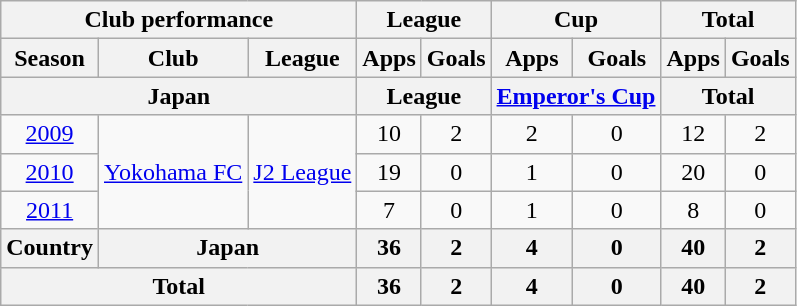<table class="wikitable" style="text-align:center;">
<tr>
<th colspan=3>Club performance</th>
<th colspan=2>League</th>
<th colspan=2>Cup</th>
<th colspan=2>Total</th>
</tr>
<tr>
<th>Season</th>
<th>Club</th>
<th>League</th>
<th>Apps</th>
<th>Goals</th>
<th>Apps</th>
<th>Goals</th>
<th>Apps</th>
<th>Goals</th>
</tr>
<tr>
<th colspan=3>Japan</th>
<th colspan=2>League</th>
<th colspan=2><a href='#'>Emperor's Cup</a></th>
<th colspan=2>Total</th>
</tr>
<tr>
<td><a href='#'>2009</a></td>
<td rowspan="3"><a href='#'>Yokohama FC</a></td>
<td rowspan="3"><a href='#'>J2 League</a></td>
<td>10</td>
<td>2</td>
<td>2</td>
<td>0</td>
<td>12</td>
<td>2</td>
</tr>
<tr>
<td><a href='#'>2010</a></td>
<td>19</td>
<td>0</td>
<td>1</td>
<td>0</td>
<td>20</td>
<td>0</td>
</tr>
<tr>
<td><a href='#'>2011</a></td>
<td>7</td>
<td>0</td>
<td>1</td>
<td>0</td>
<td>8</td>
<td>0</td>
</tr>
<tr>
<th rowspan=1>Country</th>
<th colspan=2>Japan</th>
<th>36</th>
<th>2</th>
<th>4</th>
<th>0</th>
<th>40</th>
<th>2</th>
</tr>
<tr>
<th colspan=3>Total</th>
<th>36</th>
<th>2</th>
<th>4</th>
<th>0</th>
<th>40</th>
<th>2</th>
</tr>
</table>
